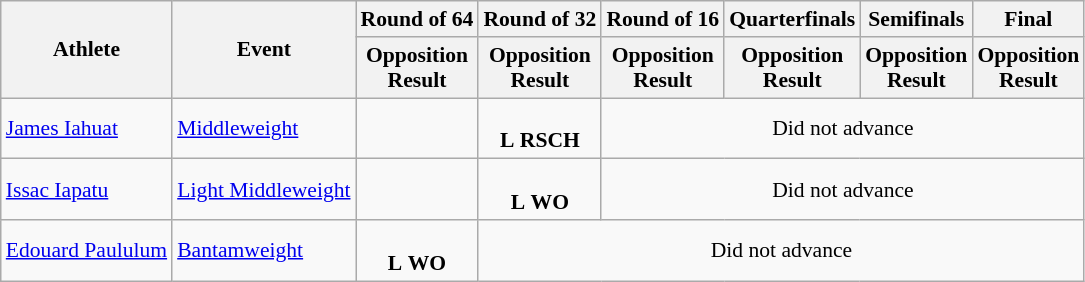<table class="wikitable" style="font-size:90%">
<tr>
<th rowspan="2">Athlete</th>
<th rowspan="2">Event</th>
<th>Round of 64</th>
<th>Round of 32</th>
<th>Round of 16</th>
<th>Quarterfinals</th>
<th>Semifinals</th>
<th>Final</th>
</tr>
<tr>
<th>Opposition<br>Result</th>
<th>Opposition<br>Result</th>
<th>Opposition<br>Result</th>
<th>Opposition<br>Result</th>
<th>Opposition<br>Result</th>
<th>Opposition<br>Result</th>
</tr>
<tr>
<td><a href='#'>James Iahuat</a></td>
<td><a href='#'>Middleweight</a></td>
<td></td>
<td align=center><br><strong>L</strong> <strong>RSCH</strong></td>
<td align=center colspan="6">Did not advance</td>
</tr>
<tr>
<td><a href='#'>Issac Iapatu</a></td>
<td><a href='#'>Light Middleweight</a></td>
<td></td>
<td align=center><br><strong>L</strong> <strong>WO</strong></td>
<td align=center colspan="6">Did not advance</td>
</tr>
<tr>
<td><a href='#'>Edouard Paululum</a></td>
<td><a href='#'>Bantamweight</a></td>
<td align=center><br><strong>L</strong> <strong>WO</strong></td>
<td align=center colspan="8">Did not advance</td>
</tr>
</table>
